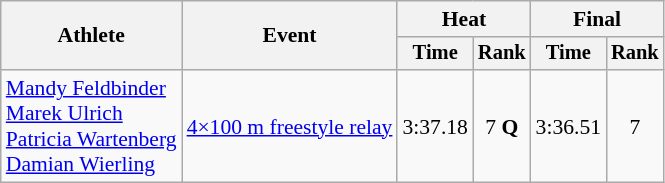<table class=wikitable style="font-size:90%">
<tr>
<th rowspan=2>Athlete</th>
<th rowspan=2>Event</th>
<th colspan="2">Heat</th>
<th colspan="2">Final</th>
</tr>
<tr style="font-size:95%">
<th>Time</th>
<th>Rank</th>
<th>Time</th>
<th>Rank</th>
</tr>
<tr align=center>
<td align=left><a href='#'>Mandy Feldbinder</a><br><a href='#'>Marek Ulrich</a><br><a href='#'>Patricia Wartenberg</a><br><a href='#'>Damian Wierling</a></td>
<td align=left><a href='#'>4×100 m freestyle relay</a></td>
<td>3:37.18</td>
<td>7 <strong>Q</strong></td>
<td>3:36.51</td>
<td>7</td>
</tr>
</table>
